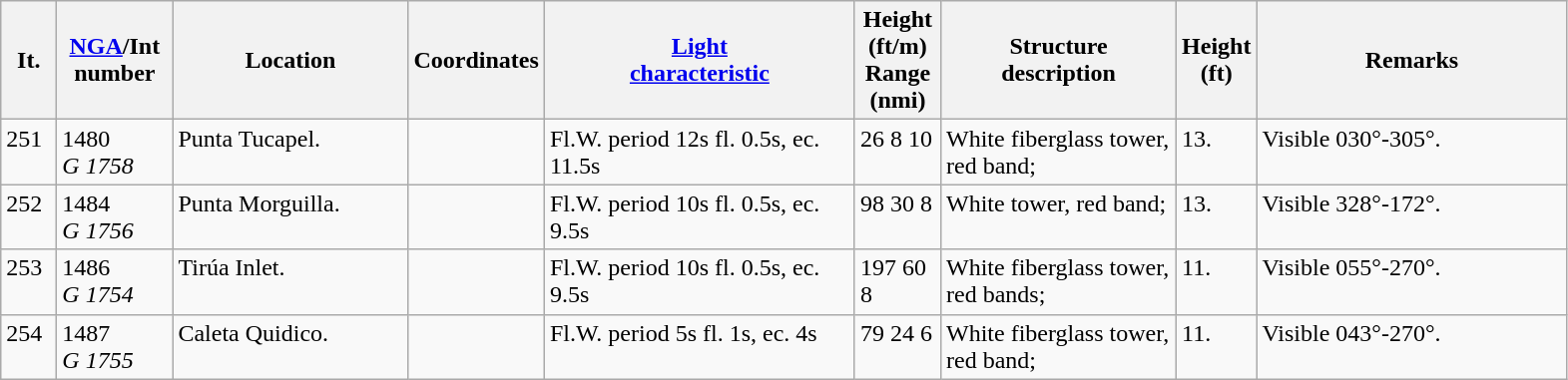<table class="wikitable">
<tr>
<th width="30">It.</th>
<th width="70"><a href='#'>NGA</a>/Int<br>number</th>
<th width="150">Location</th>
<th width="80">Coordinates</th>
<th width="200"><a href='#'>Light<br>characteristic</a></th>
<th width="50">Height (ft/m)<br>Range (nmi)</th>
<th width="150">Structure<br>description</th>
<th width="30">Height (ft)</th>
<th width="200">Remarks</th>
</tr>
<tr valign="top">
<td>251</td>
<td>1480<br><em>G 1758</em></td>
<td>Punta Tucapel.</td>
<td></td>
<td>Fl.W. period 12s fl. 0.5s, ec. 11.5s</td>
<td>26 8 10</td>
<td>White fiberglass tower, red band;</td>
<td>13.</td>
<td>Visible 030°-305°.</td>
</tr>
<tr valign="top">
<td>252</td>
<td>1484<br><em>G 1756</em></td>
<td>Punta Morguilla.</td>
<td></td>
<td>Fl.W. period 10s fl. 0.5s, ec. 9.5s</td>
<td>98 30 8</td>
<td>White tower, red band;</td>
<td>13.</td>
<td>Visible 328°-172°.</td>
</tr>
<tr valign="top">
<td>253</td>
<td>1486<br><em>G 1754</em></td>
<td>Tirúa Inlet.</td>
<td></td>
<td>Fl.W. period 10s fl. 0.5s, ec. 9.5s</td>
<td>197 60 8</td>
<td>White fiberglass tower, red  bands;</td>
<td>11.</td>
<td>Visible 055°-270°.</td>
</tr>
<tr valign="top">
<td>254</td>
<td>1487<br><em>G 1755</em></td>
<td>Caleta Quidico.</td>
<td></td>
<td>Fl.W. period 5s fl. 1s, ec. 4s</td>
<td>79 24 6</td>
<td>White fiberglass tower, red band;</td>
<td>11.</td>
<td>Visible 043°-270°.</td>
</tr>
</table>
